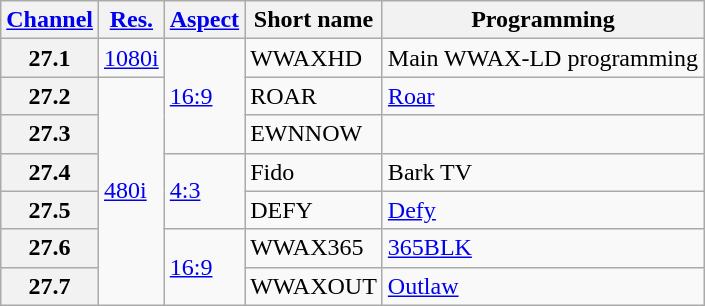<table class="wikitable">
<tr>
<th scope = "col"><a href='#'>Channel</a></th>
<th scope = "col"><a href='#'>Res.</a></th>
<th scope = "col"><a href='#'>Aspect</a></th>
<th scope = "col">Short name</th>
<th scope = "col">Programming</th>
</tr>
<tr>
<th scope = "row">27.1</th>
<td><a href='#'>1080i</a></td>
<td rowspan=3><a href='#'>16:9</a></td>
<td>WWAXHD</td>
<td>Main WWAX-LD programming</td>
</tr>
<tr>
<th scope = "row">27.2</th>
<td rowspan=6><a href='#'>480i</a></td>
<td>ROAR</td>
<td><a href='#'>Roar</a></td>
</tr>
<tr>
<th scope = "row">27.3</th>
<td>EWNNOW</td>
<td></td>
</tr>
<tr>
<th scope = "row">27.4</th>
<td rowspan=2><a href='#'>4:3</a></td>
<td>Fido</td>
<td>Bark TV</td>
</tr>
<tr>
<th scope = "row">27.5</th>
<td>DEFY</td>
<td><a href='#'>Defy</a></td>
</tr>
<tr>
<th scope = "row">27.6</th>
<td rowspan=2><a href='#'>16:9</a></td>
<td>WWAX365</td>
<td><a href='#'>365BLK</a></td>
</tr>
<tr>
<th scope = "row">27.7</th>
<td>WWAXOUT</td>
<td><a href='#'>Outlaw</a></td>
</tr>
</table>
